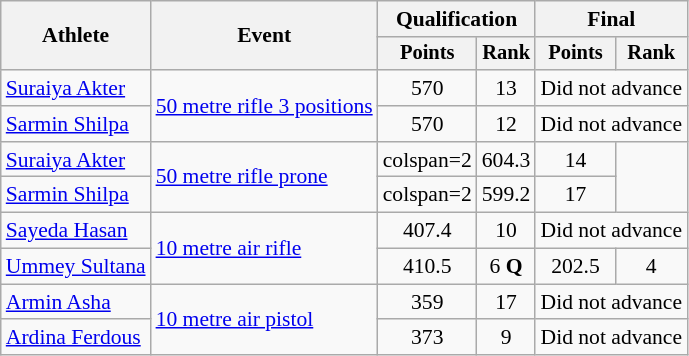<table class="wikitable" style="font-size:90%">
<tr>
<th rowspan=2>Athlete</th>
<th rowspan=2>Event</th>
<th colspan=2>Qualification</th>
<th colspan=2>Final</th>
</tr>
<tr style="font-size:95%">
<th>Points</th>
<th>Rank</th>
<th>Points</th>
<th>Rank</th>
</tr>
<tr align=center>
<td align=left><a href='#'>Suraiya Akter</a></td>
<td align=left rowspan=2><a href='#'>50 metre rifle 3 positions</a></td>
<td>570</td>
<td>13</td>
<td colspan=2>Did not advance</td>
</tr>
<tr align=center>
<td align=left><a href='#'>Sarmin Shilpa</a></td>
<td>570</td>
<td>12</td>
<td colspan=2>Did not advance</td>
</tr>
<tr align=center>
<td align=left><a href='#'>Suraiya Akter</a></td>
<td align=left rowspan=2><a href='#'>50 metre rifle prone</a></td>
<td>colspan=2 </td>
<td>604.3</td>
<td>14</td>
</tr>
<tr align=center>
<td align=left><a href='#'>Sarmin Shilpa</a></td>
<td>colspan=2 </td>
<td>599.2</td>
<td>17</td>
</tr>
<tr align=center>
<td align=left><a href='#'>Sayeda Hasan</a></td>
<td align=left rowspan=2><a href='#'>10 metre air rifle</a></td>
<td>407.4</td>
<td>10</td>
<td colspan=2>Did not advance</td>
</tr>
<tr align=center>
<td align=left><a href='#'>Ummey Sultana</a></td>
<td>410.5</td>
<td>6 <strong>Q</strong></td>
<td>202.5</td>
<td>4</td>
</tr>
<tr align=center>
<td align=left><a href='#'>Armin Asha</a></td>
<td align=left rowspan=2><a href='#'>10 metre air pistol</a></td>
<td>359</td>
<td>17</td>
<td colspan=2>Did not advance</td>
</tr>
<tr align=center>
<td align=left><a href='#'>Ardina Ferdous</a></td>
<td>373</td>
<td>9</td>
<td colspan=2>Did not advance</td>
</tr>
</table>
